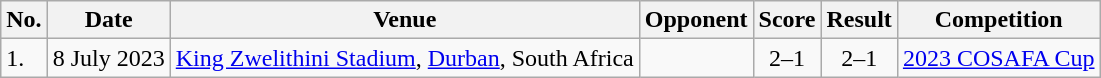<table class="wikitable">
<tr>
<th>No.</th>
<th>Date</th>
<th>Venue</th>
<th>Opponent</th>
<th>Score</th>
<th>Result</th>
<th>Competition</th>
</tr>
<tr>
<td>1.</td>
<td>8 July 2023</td>
<td><a href='#'>King Zwelithini Stadium</a>, <a href='#'>Durban</a>, South Africa</td>
<td></td>
<td align=center>2–1</td>
<td align=center>2–1</td>
<td><a href='#'>2023 COSAFA Cup</a></td>
</tr>
</table>
